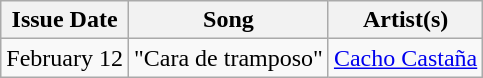<table class="wikitable">
<tr>
<th>Issue Date</th>
<th>Song</th>
<th>Artist(s)</th>
</tr>
<tr>
<td>February 12</td>
<td align="center">"Cara de tramposo"</td>
<td align="center"><a href='#'>Cacho Castaña</a></td>
</tr>
</table>
